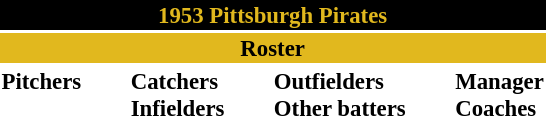<table class="toccolours" style="font-size: 95%;">
<tr>
<th colspan="10" style="background-color: black; color: #e1b81e; text-align: center;">1953 Pittsburgh Pirates</th>
</tr>
<tr>
<td colspan="10" style="background-color: #e1b81e; color: black; text-align: center;"><strong>Roster</strong></td>
</tr>
<tr>
<td valign="top"><strong>Pitchers</strong><br>













</td>
<td width="25px"></td>
<td valign="top"><strong>Catchers</strong><br>







<strong>Infielders</strong>










</td>
<td width="25px"></td>
<td valign="top"><strong>Outfielders</strong><br>







<strong>Other batters</strong>

</td>
<td width="25px"></td>
<td valign="top"><strong>Manager</strong><br>
<strong>Coaches</strong>



</td>
</tr>
</table>
